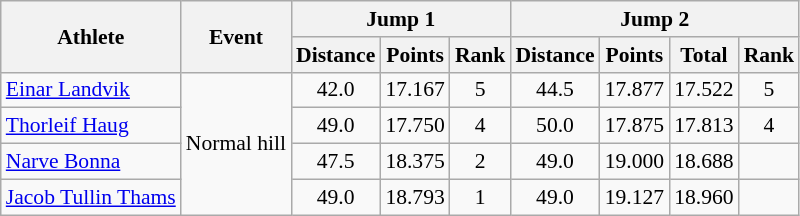<table class="wikitable" style="font-size:90%">
<tr>
<th rowspan="2">Athlete</th>
<th rowspan="2">Event</th>
<th colspan="3">Jump 1</th>
<th colspan="4">Jump 2</th>
</tr>
<tr>
<th>Distance</th>
<th>Points</th>
<th>Rank</th>
<th>Distance</th>
<th>Points</th>
<th>Total</th>
<th>Rank</th>
</tr>
<tr>
<td><a href='#'>Einar Landvik</a></td>
<td rowspan="4">Normal hill</td>
<td align="center">42.0</td>
<td align="center">17.167</td>
<td align="center">5</td>
<td align="center">44.5</td>
<td align="center">17.877</td>
<td align="center">17.522</td>
<td align="center">5</td>
</tr>
<tr>
<td><a href='#'>Thorleif Haug</a></td>
<td align="center">49.0</td>
<td align="center">17.750</td>
<td align="center">4</td>
<td align="center">50.0</td>
<td align="center">17.875</td>
<td align="center">17.813</td>
<td align="center">4</td>
</tr>
<tr>
<td><a href='#'>Narve Bonna</a></td>
<td align="center">47.5</td>
<td align="center">18.375</td>
<td align="center">2</td>
<td align="center">49.0</td>
<td align="center">19.000</td>
<td align="center">18.688</td>
<td align="center"></td>
</tr>
<tr>
<td><a href='#'>Jacob Tullin Thams</a></td>
<td align="center">49.0</td>
<td align="center">18.793</td>
<td align="center">1</td>
<td align="center">49.0</td>
<td align="center">19.127</td>
<td align="center">18.960</td>
<td align="center"></td>
</tr>
</table>
